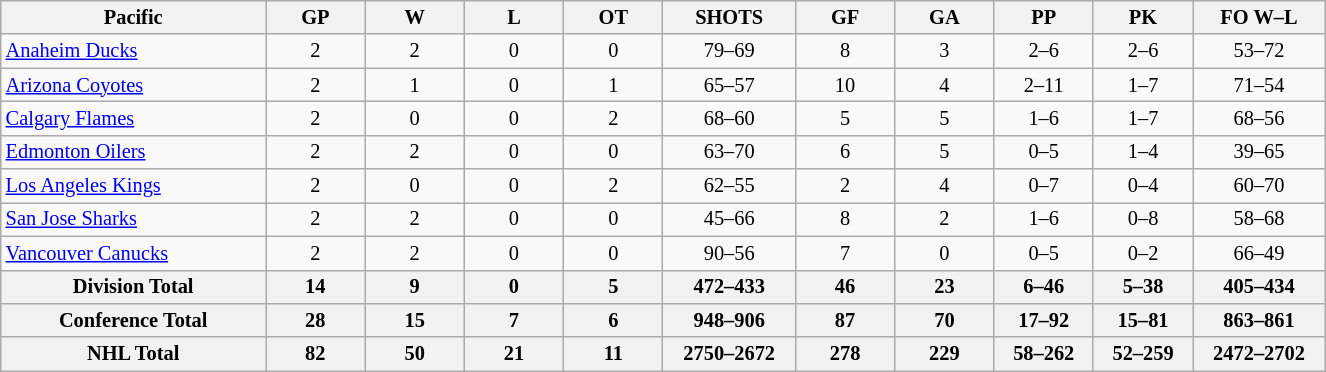<table class="wikitable" style="text-align:center; width:65em; font-size:85%;">
<tr>
<th width="20%">Pacific</th>
<th width="7.5%">GP</th>
<th width="7.5%">W</th>
<th width="7.5%">L</th>
<th width="7.5%">OT</th>
<th width="10%">SHOTS</th>
<th width="7.5%">GF</th>
<th width="7.5%">GA</th>
<th width="7.5%">PP</th>
<th width="7.5%">PK</th>
<th width="10%">FO W–L</th>
</tr>
<tr>
<td align=left><a href='#'>Anaheim Ducks</a></td>
<td>2</td>
<td>2</td>
<td>0</td>
<td>0</td>
<td>79–69</td>
<td>8</td>
<td>3</td>
<td>2–6</td>
<td>2–6</td>
<td>53–72</td>
</tr>
<tr>
<td align=left><a href='#'>Arizona Coyotes</a></td>
<td>2</td>
<td>1</td>
<td>0</td>
<td>1</td>
<td>65–57</td>
<td>10</td>
<td>4</td>
<td>2–11</td>
<td>1–7</td>
<td>71–54</td>
</tr>
<tr>
<td align=left><a href='#'>Calgary Flames</a></td>
<td>2</td>
<td>0</td>
<td>0</td>
<td>2</td>
<td>68–60</td>
<td>5</td>
<td>5</td>
<td>1–6</td>
<td>1–7</td>
<td>68–56</td>
</tr>
<tr>
<td align=left><a href='#'>Edmonton Oilers</a></td>
<td>2</td>
<td>2</td>
<td>0</td>
<td>0</td>
<td>63–70</td>
<td>6</td>
<td>5</td>
<td>0–5</td>
<td>1–4</td>
<td>39–65</td>
</tr>
<tr>
<td align=left><a href='#'>Los Angeles Kings</a></td>
<td>2</td>
<td>0</td>
<td>0</td>
<td>2</td>
<td>62–55</td>
<td>2</td>
<td>4</td>
<td>0–7</td>
<td>0–4</td>
<td>60–70</td>
</tr>
<tr>
<td align=left><a href='#'>San Jose Sharks</a></td>
<td>2</td>
<td>2</td>
<td>0</td>
<td>0</td>
<td>45–66</td>
<td>8</td>
<td>2</td>
<td>1–6</td>
<td>0–8</td>
<td>58–68</td>
</tr>
<tr>
<td align=left><a href='#'>Vancouver Canucks</a></td>
<td>2</td>
<td>2</td>
<td>0</td>
<td>0</td>
<td>90–56</td>
<td>7</td>
<td>0</td>
<td>0–5</td>
<td>0–2</td>
<td>66–49</td>
</tr>
<tr>
<th>Division Total</th>
<th>14</th>
<th>9</th>
<th>0</th>
<th>5</th>
<th>472–433</th>
<th>46</th>
<th>23</th>
<th>6–46</th>
<th>5–38</th>
<th>405–434</th>
</tr>
<tr>
<th>Conference Total</th>
<th>28</th>
<th>15</th>
<th>7</th>
<th>6</th>
<th>948–906</th>
<th>87</th>
<th>70</th>
<th>17–92</th>
<th>15–81</th>
<th>863–861</th>
</tr>
<tr>
<th>NHL Total</th>
<th>82</th>
<th>50</th>
<th>21</th>
<th>11</th>
<th>2750–2672</th>
<th>278</th>
<th>229</th>
<th>58–262</th>
<th>52–259</th>
<th>2472–2702</th>
</tr>
</table>
